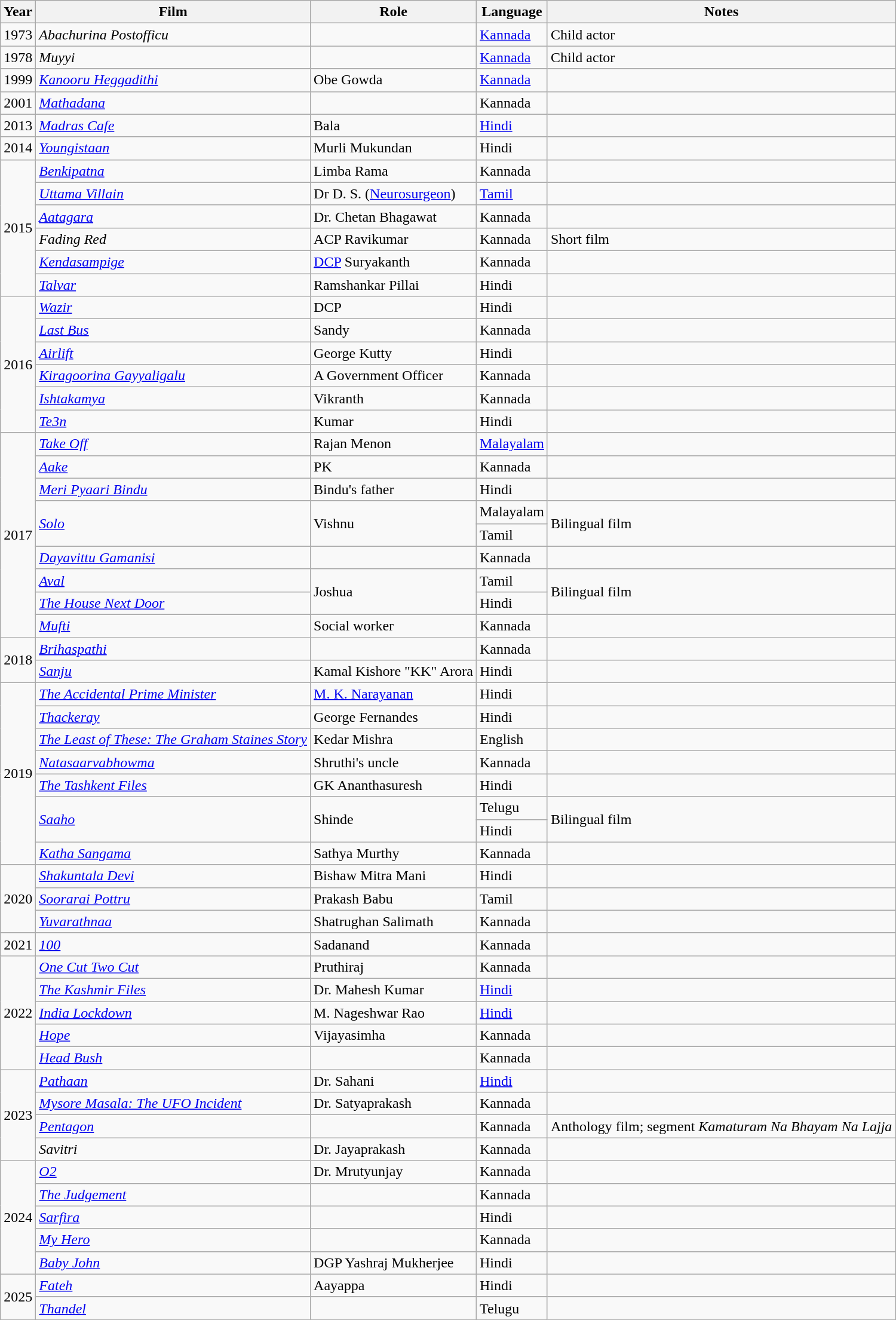<table class="wikitable sortable">
<tr>
<th>Year</th>
<th>Film</th>
<th>Role</th>
<th>Language</th>
<th class="unsortable">Notes</th>
</tr>
<tr>
<td>1973</td>
<td><em>Abachurina Postofficu</em></td>
<td></td>
<td><a href='#'>Kannada</a></td>
<td>Child actor</td>
</tr>
<tr>
<td>1978</td>
<td><em>Muyyi</em></td>
<td></td>
<td><a href='#'>Kannada</a></td>
<td>Child actor</td>
</tr>
<tr>
<td>1999</td>
<td><em><a href='#'>Kanooru Heggadithi</a></em></td>
<td>Obe Gowda</td>
<td><a href='#'>Kannada</a></td>
<td></td>
</tr>
<tr>
<td>2001</td>
<td><em><a href='#'>Mathadana</a></em></td>
<td></td>
<td>Kannada</td>
<td></td>
</tr>
<tr>
<td>2013</td>
<td><em><a href='#'>Madras Cafe</a></em></td>
<td>Bala</td>
<td><a href='#'>Hindi</a></td>
<td></td>
</tr>
<tr>
<td>2014</td>
<td><em><a href='#'>Youngistaan</a></em></td>
<td>Murli Mukundan</td>
<td>Hindi</td>
<td></td>
</tr>
<tr>
<td rowspan="6">2015</td>
<td><em><a href='#'>Benkipatna</a></em></td>
<td>Limba Rama</td>
<td>Kannada</td>
<td></td>
</tr>
<tr>
<td><em><a href='#'>Uttama Villain</a></em></td>
<td>Dr D. S. (<a href='#'>Neurosurgeon</a>)</td>
<td><a href='#'>Tamil</a></td>
<td></td>
</tr>
<tr>
<td><em><a href='#'>Aatagara</a></em></td>
<td>Dr. Chetan Bhagawat</td>
<td>Kannada</td>
<td></td>
</tr>
<tr>
<td><em>Fading Red</em></td>
<td>ACP Ravikumar</td>
<td>Kannada</td>
<td>Short film</td>
</tr>
<tr>
<td><em><a href='#'>Kendasampige</a></em></td>
<td><a href='#'>DCP</a> Suryakanth</td>
<td>Kannada</td>
<td></td>
</tr>
<tr>
<td><em><a href='#'>Talvar</a></em></td>
<td>Ramshankar Pillai</td>
<td>Hindi</td>
<td></td>
</tr>
<tr>
<td rowspan="6">2016</td>
<td><em><a href='#'>Wazir</a></em></td>
<td>DCP</td>
<td>Hindi</td>
<td></td>
</tr>
<tr>
<td><em><a href='#'>Last Bus</a></em></td>
<td>Sandy</td>
<td>Kannada</td>
<td></td>
</tr>
<tr>
<td><em><a href='#'>Airlift</a></em></td>
<td>George Kutty</td>
<td>Hindi</td>
<td></td>
</tr>
<tr>
<td><em><a href='#'>Kiragoorina Gayyaligalu</a></em></td>
<td>A Government Officer</td>
<td>Kannada</td>
<td></td>
</tr>
<tr>
<td><em><a href='#'>Ishtakamya</a></em></td>
<td>Vikranth</td>
<td>Kannada</td>
<td></td>
</tr>
<tr>
<td><em><a href='#'>Te3n</a></em></td>
<td>Kumar</td>
<td>Hindi</td>
<td></td>
</tr>
<tr>
<td rowspan="9">2017</td>
<td><em><a href='#'>Take Off</a></em></td>
<td>Rajan Menon</td>
<td><a href='#'>Malayalam</a></td>
<td></td>
</tr>
<tr>
<td><em><a href='#'>Aake</a></em></td>
<td>PK</td>
<td>Kannada</td>
<td></td>
</tr>
<tr>
<td><em><a href='#'>Meri Pyaari Bindu</a> </em></td>
<td>Bindu's father</td>
<td>Hindi</td>
<td></td>
</tr>
<tr>
<td rowspan="2"><em><a href='#'>Solo</a></em></td>
<td rowspan="2">Vishnu</td>
<td>Malayalam</td>
<td rowspan="2">Bilingual film</td>
</tr>
<tr>
<td>Tamil</td>
</tr>
<tr>
<td><em><a href='#'>Dayavittu Gamanisi</a></em></td>
<td></td>
<td>Kannada</td>
<td></td>
</tr>
<tr>
<td><em><a href='#'>Aval</a></em></td>
<td rowspan="2">Joshua</td>
<td>Tamil</td>
<td rowspan="2">Bilingual film</td>
</tr>
<tr>
<td><em><a href='#'>The House Next Door</a></em></td>
<td>Hindi</td>
</tr>
<tr>
<td><em><a href='#'>Mufti</a></em></td>
<td>Social worker</td>
<td>Kannada</td>
<td></td>
</tr>
<tr>
<td rowspan="2">2018</td>
<td><em><a href='#'>Brihaspathi</a></em></td>
<td></td>
<td>Kannada</td>
<td></td>
</tr>
<tr>
<td><em><a href='#'>Sanju</a></em></td>
<td>Kamal Kishore "KK" Arora</td>
<td>Hindi</td>
<td></td>
</tr>
<tr>
<td rowspan="8">2019</td>
<td><em><a href='#'>The Accidental Prime Minister</a></em></td>
<td><a href='#'>M. K. Narayanan</a></td>
<td>Hindi</td>
<td></td>
</tr>
<tr>
<td><em><a href='#'>Thackeray</a></em></td>
<td>George Fernandes</td>
<td>Hindi</td>
<td></td>
</tr>
<tr>
<td><em><a href='#'>The Least of These: The Graham Staines Story</a></em></td>
<td>Kedar Mishra</td>
<td>English</td>
<td></td>
</tr>
<tr>
<td><em><a href='#'>Natasaarvabhowma</a></em></td>
<td>Shruthi's uncle</td>
<td>Kannada</td>
<td></td>
</tr>
<tr>
<td><em><a href='#'>The Tashkent Files</a></em></td>
<td>GK Ananthasuresh</td>
<td>Hindi</td>
<td></td>
</tr>
<tr>
<td rowspan="2"><em><a href='#'>Saaho</a></em></td>
<td rowspan="2">Shinde</td>
<td>Telugu</td>
<td rowspan="2">Bilingual film</td>
</tr>
<tr>
<td>Hindi</td>
</tr>
<tr>
<td><em><a href='#'>Katha Sangama</a></em></td>
<td>Sathya Murthy</td>
<td>Kannada</td>
<td></td>
</tr>
<tr>
<td rowspan="3">2020</td>
<td><em><a href='#'>Shakuntala Devi</a></em></td>
<td>Bishaw Mitra Mani</td>
<td>Hindi</td>
<td></td>
</tr>
<tr>
<td><em><a href='#'>Soorarai Pottru</a></em></td>
<td>Prakash Babu</td>
<td>Tamil</td>
<td></td>
</tr>
<tr>
<td><em><a href='#'>Yuvarathnaa</a></em></td>
<td>Shatrughan Salimath</td>
<td>Kannada</td>
<td></td>
</tr>
<tr>
<td>2021</td>
<td><em><a href='#'>100</a></em></td>
<td>Sadanand</td>
<td>Kannada</td>
<td></td>
</tr>
<tr>
<td rowspan="5">2022</td>
<td><em><a href='#'>One Cut Two Cut</a></em></td>
<td>Pruthiraj</td>
<td>Kannada</td>
<td></td>
</tr>
<tr>
<td><em><a href='#'>The Kashmir Files</a></em></td>
<td>Dr. Mahesh Kumar</td>
<td><a href='#'>Hindi</a></td>
<td></td>
</tr>
<tr>
<td><em><a href='#'>India Lockdown</a></em></td>
<td>M. Nageshwar Rao</td>
<td><a href='#'>Hindi</a></td>
<td></td>
</tr>
<tr>
<td><em><a href='#'>Hope</a></em></td>
<td>Vijayasimha</td>
<td>Kannada</td>
<td></td>
</tr>
<tr>
<td><em><a href='#'>Head Bush</a></em></td>
<td></td>
<td>Kannada</td>
<td></td>
</tr>
<tr>
<td rowspan="4">2023</td>
<td><em><a href='#'>Pathaan</a></em></td>
<td>Dr. Sahani</td>
<td><a href='#'>Hindi</a></td>
<td></td>
</tr>
<tr>
<td><em><a href='#'>Mysore Masala: The UFO Incident</a></em></td>
<td>Dr. Satyaprakash</td>
<td>Kannada</td>
<td></td>
</tr>
<tr>
<td><em><a href='#'>Pentagon</a></em></td>
<td></td>
<td>Kannada</td>
<td>Anthology film; segment <em>Kamaturam Na Bhayam Na Lajja</em></td>
</tr>
<tr>
<td><em>Savitri</em></td>
<td>Dr. Jayaprakash</td>
<td>Kannada</td>
<td></td>
</tr>
<tr>
<td rowspan="5">2024</td>
<td><em><a href='#'>O2</a></em></td>
<td>Dr. Mrutyunjay</td>
<td>Kannada</td>
<td></td>
</tr>
<tr>
<td><em><a href='#'>The Judgement</a></em></td>
<td></td>
<td>Kannada</td>
<td></td>
</tr>
<tr>
<td><em><a href='#'>Sarfira</a></em></td>
<td></td>
<td>Hindi</td>
<td></td>
</tr>
<tr>
<td><em><a href='#'>My Hero</a></em></td>
<td></td>
<td>Kannada</td>
<td></td>
</tr>
<tr>
<td><em><a href='#'>Baby John</a></em></td>
<td>DGP Yashraj Mukherjee</td>
<td>Hindi</td>
<td></td>
</tr>
<tr>
<td rowspan="2">2025</td>
<td><em><a href='#'>Fateh</a></em></td>
<td>Aayappa</td>
<td>Hindi</td>
</tr>
<tr>
<td><em><a href='#'>Thandel</a></em></td>
<td></td>
<td>Telugu</td>
<td></td>
</tr>
</table>
